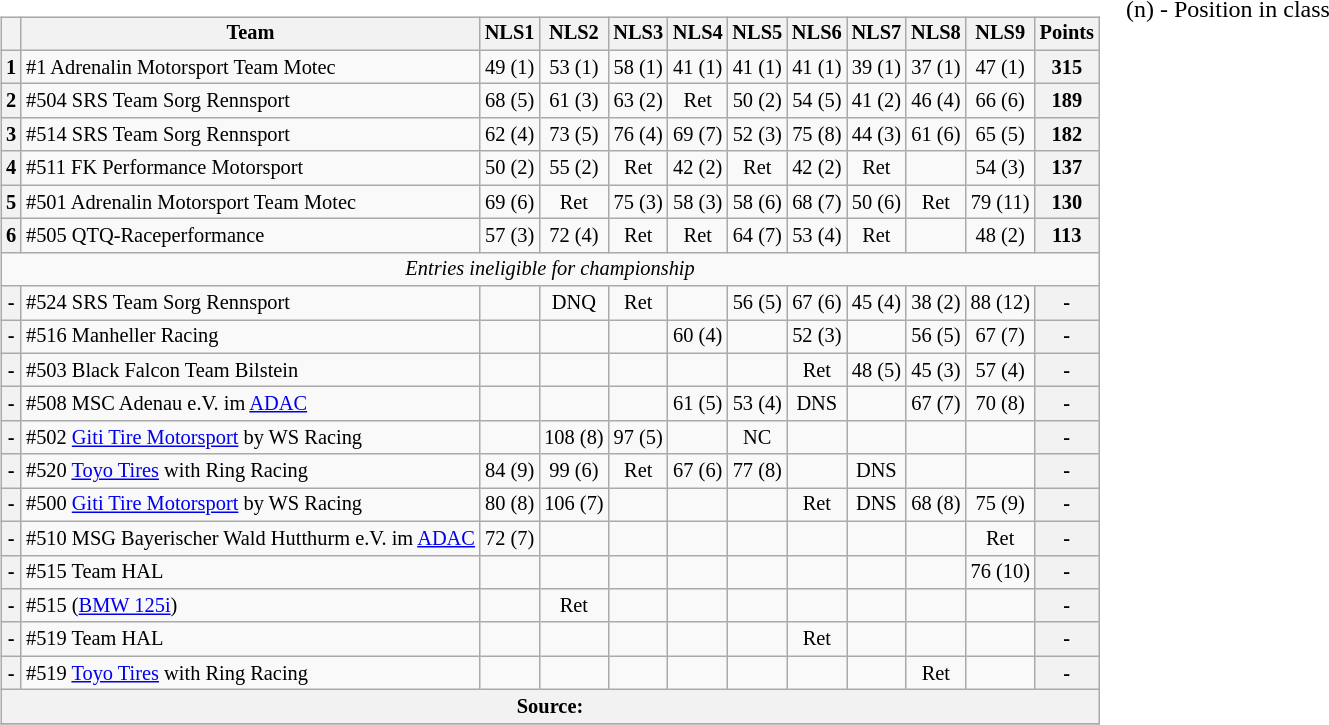<table>
<tr>
<td valign="top"><br><table class="wikitable" style="font-size:85%; text-align:center;">
<tr>
<th></th>
<th>Team</th>
<th>NLS1</th>
<th>NLS2</th>
<th>NLS3</th>
<th>NLS4</th>
<th>NLS5</th>
<th>NLS6</th>
<th>NLS7</th>
<th>NLS8</th>
<th>NLS9</th>
<th>Points</th>
</tr>
<tr>
<th>1</th>
<td align=left> #1 Adrenalin Motorsport Team Motec</td>
<td> 49 (1)</td>
<td> 53 (1)</td>
<td> 58 (1)</td>
<td> 41 (1)</td>
<td> 41 (1)</td>
<td> 41 (1)</td>
<td> 39 (1)</td>
<td> 37 (1)</td>
<td> 47 (1)</td>
<th>315</th>
</tr>
<tr>
<th>2</th>
<td align=left> #504 SRS Team Sorg Rennsport</td>
<td> 68 (5)</td>
<td> 61 (3)</td>
<td> 63 (2)</td>
<td> Ret</td>
<td> 50 (2)</td>
<td> 54 (5)</td>
<td> 41 (2)</td>
<td> 46 (4)</td>
<td> 66 (6)</td>
<th>189</th>
</tr>
<tr>
<th>3</th>
<td align=left> #514 SRS Team Sorg Rennsport</td>
<td> 62 (4)</td>
<td> 73 (5)</td>
<td> 76 (4)</td>
<td> 69 (7)</td>
<td> 52 (3)</td>
<td> 75 (8)</td>
<td> 44 (3)</td>
<td> 61 (6)</td>
<td> 65 (5)</td>
<th>182</th>
</tr>
<tr>
<th>4</th>
<td align=left> #511 FK Performance Motorsport</td>
<td> 50 (2)</td>
<td> 55 (2)</td>
<td> Ret</td>
<td> 42 (2)</td>
<td> Ret</td>
<td> 42 (2)</td>
<td> Ret</td>
<td></td>
<td> 54 (3)</td>
<th>137</th>
</tr>
<tr>
<th>5</th>
<td align=left> #501 Adrenalin Motorsport Team Motec</td>
<td> 69 (6)</td>
<td> Ret</td>
<td> 75 (3)</td>
<td> 58 (3)</td>
<td> 58 (6)</td>
<td> 68 (7)</td>
<td> 50 (6)</td>
<td> Ret</td>
<td> 79 (11)</td>
<th>130</th>
</tr>
<tr>
<th>6</th>
<td align=left> #505 QTQ-Raceperformance</td>
<td> 57 (3)</td>
<td> 72 (4)</td>
<td> Ret</td>
<td> Ret</td>
<td> 64 (7)</td>
<td> 53 (4)</td>
<td> Ret</td>
<td></td>
<td> 48 (2)</td>
<th>113</th>
</tr>
<tr>
<td colspan=12><em>Entries ineligible for championship</em></td>
</tr>
<tr>
<th>-</th>
<td align=left> #524 SRS Team Sorg Rennsport</td>
<td></td>
<td> DNQ</td>
<td> Ret</td>
<td></td>
<td> 56 (5)</td>
<td> 67 (6)</td>
<td> 45 (4)</td>
<td> 38 (2)</td>
<td> 88 (12)</td>
<th>-</th>
</tr>
<tr>
<th>-</th>
<td align=left> #516 Manheller Racing</td>
<td></td>
<td></td>
<td></td>
<td> 60 (4)</td>
<td></td>
<td> 52 (3)</td>
<td></td>
<td> 56 (5)</td>
<td> 67 (7)</td>
<th>-</th>
</tr>
<tr>
<th>-</th>
<td align=left> #503 Black Falcon Team Bilstein</td>
<td></td>
<td></td>
<td></td>
<td></td>
<td></td>
<td> Ret</td>
<td> 48 (5)</td>
<td> 45 (3)</td>
<td> 57 (4)</td>
<th>-</th>
</tr>
<tr>
<th>-</th>
<td align=left> #508 MSC Adenau e.V. im <a href='#'>ADAC</a></td>
<td></td>
<td></td>
<td></td>
<td> 61 (5)</td>
<td> 53 (4)</td>
<td> DNS</td>
<td></td>
<td> 67 (7)</td>
<td> 70 (8)</td>
<th>-</th>
</tr>
<tr>
<th>-</th>
<td align=left> #502 <a href='#'>Giti Tire Motorsport</a> by WS Racing</td>
<td></td>
<td> 108 (8)</td>
<td> 97 (5)</td>
<td></td>
<td> NC</td>
<td></td>
<td></td>
<td></td>
<td></td>
<th>-</th>
</tr>
<tr>
<th>-</th>
<td align=left> #520 <a href='#'>Toyo Tires</a> with Ring Racing</td>
<td> 84 (9)</td>
<td> 99 (6)</td>
<td> Ret</td>
<td> 67 (6)</td>
<td> 77 (8)</td>
<td></td>
<td> DNS</td>
<td></td>
<td></td>
<th>-</th>
</tr>
<tr>
<th>-</th>
<td align=left> #500 <a href='#'>Giti Tire Motorsport</a> by WS Racing</td>
<td> 80 (8)</td>
<td> 106 (7)</td>
<td></td>
<td></td>
<td></td>
<td> Ret</td>
<td> DNS</td>
<td> 68 (8)</td>
<td> 75 (9)</td>
<th>-</th>
</tr>
<tr>
<th>-</th>
<td align=left> #510 MSG Bayerischer Wald Hutthurm e.V. im <a href='#'>ADAC</a></td>
<td> 72 (7)</td>
<td></td>
<td></td>
<td></td>
<td></td>
<td></td>
<td></td>
<td></td>
<td> Ret</td>
<th>-</th>
</tr>
<tr>
<th>-</th>
<td align=left> #515 Team HAL</td>
<td></td>
<td></td>
<td></td>
<td></td>
<td></td>
<td></td>
<td></td>
<td></td>
<td> 76 (10)</td>
<th>-</th>
</tr>
<tr>
<th>-</th>
<td align=left> #515 (<a href='#'>BMW 125i</a>)</td>
<td></td>
<td> Ret</td>
<td></td>
<td></td>
<td></td>
<td></td>
<td></td>
<td></td>
<td></td>
<th>-</th>
</tr>
<tr>
<th>-</th>
<td align=left> #519 Team HAL</td>
<td></td>
<td></td>
<td></td>
<td></td>
<td></td>
<td> Ret</td>
<td></td>
<td></td>
<td></td>
<th>-</th>
</tr>
<tr>
<th>-</th>
<td align=left> #519 <a href='#'>Toyo Tires</a> with Ring Racing</td>
<td></td>
<td></td>
<td></td>
<td></td>
<td></td>
<td></td>
<td></td>
<td> Ret</td>
<td></td>
<th>-</th>
</tr>
<tr>
<th colspan="13">Source: </th>
</tr>
<tr>
</tr>
</table>
</td>
<td valign="top"><br>
<span>(n) - Position in class</span></td>
</tr>
</table>
